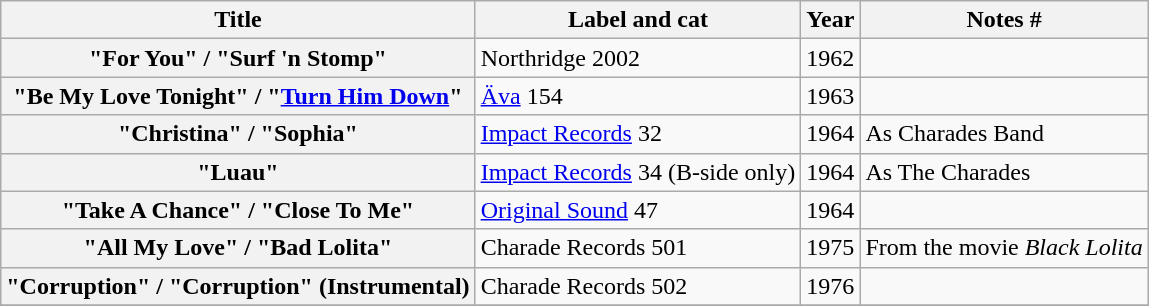<table class="wikitable plainrowheaders sortable">
<tr>
<th scope="col">Title</th>
<th scope="col">Label and cat</th>
<th scope="col">Year</th>
<th scope="col" class="unsortable">Notes #</th>
</tr>
<tr>
<th scope="row">"For You" /  "Surf 'n Stomp"</th>
<td>Northridge 2002</td>
<td>1962</td>
<td></td>
</tr>
<tr>
<th scope="row">"Be My Love Tonight" / "<a href='#'>Turn Him Down</a>"</th>
<td><a href='#'>Äva</a> 154</td>
<td>1963</td>
<td></td>
</tr>
<tr>
<th scope="row">"Christina" / "Sophia"</th>
<td><a href='#'>Impact Records</a> 32</td>
<td>1964</td>
<td>As Charades Band</td>
</tr>
<tr>
<th scope="row">"Luau"</th>
<td><a href='#'>Impact Records</a> 34 (B-side only)</td>
<td>1964</td>
<td>As The Charades</td>
</tr>
<tr>
<th scope="row">"Take A Chance" / "Close To Me"</th>
<td><a href='#'>Original Sound</a> 47</td>
<td>1964</td>
<td></td>
</tr>
<tr>
<th scope="row">"All My Love" / "Bad Lolita"</th>
<td>Charade Records 501</td>
<td>1975</td>
<td>From the movie <em>Black Lolita</em> </td>
</tr>
<tr>
<th scope="row">"Corruption" / "Corruption" (Instrumental)</th>
<td>Charade Records 502</td>
<td>1976</td>
<td></td>
</tr>
<tr>
</tr>
</table>
